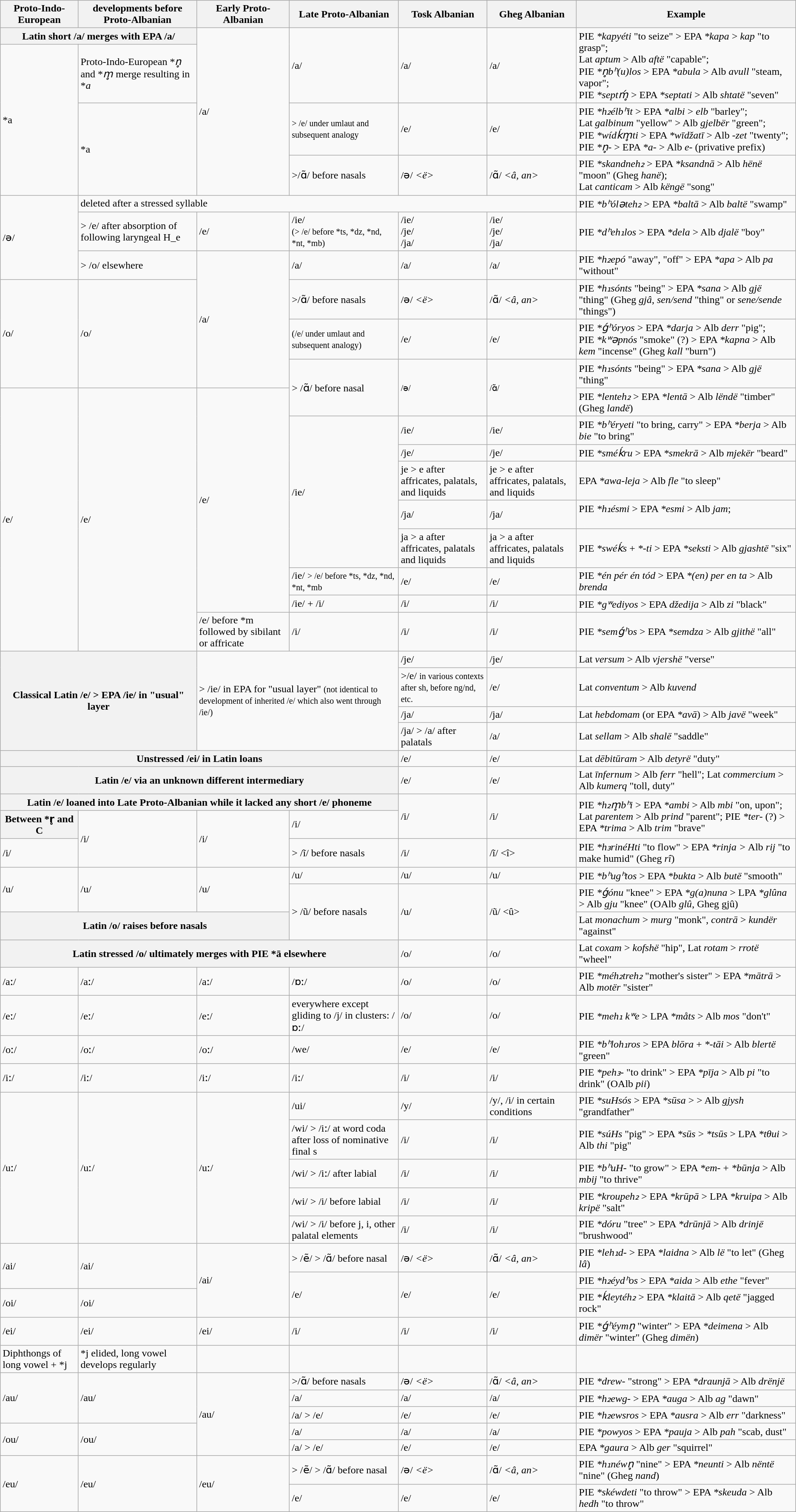<table class="wikitable">
<tr>
<th>Proto-Indo-European</th>
<th>developments before Proto-Albanian</th>
<th>Early Proto-Albanian</th>
<th>Late Proto-Albanian</th>
<th>Tosk Albanian</th>
<th>Gheg Albanian</th>
<th>Example</th>
</tr>
<tr>
<th colspan="2">Latin short /a/ merges with EPA /a/</th>
<td rowspan="4">/a/</td>
<td rowspan="2">/a/</td>
<td rowspan="2">/a/</td>
<td rowspan="2">/a/</td>
<td rowspan="2">PIE <em>*kapyéti</em> "to seize" > EPA <em>*kapa</em> > <em>kap</em> "to grasp";<br>Lat <em>aptum</em> > Alb <em>aftë</em> "capable";<br>PIE <em>*n̥bʰ(u)los</em> > EPA <em>*abula</em> > Alb <em>avull</em> "steam, vapor";<br>PIE <em>*septḿ̥</em> > EPA <em>*septati</em> > Alb <em>shtatë</em> "seven"</td>
</tr>
<tr>
<td rowspan="3">*a</td>
<td>Proto-Indo-European *<em>n̥</em> and *<em>m̥</em> merge resulting in *<em>a</em></td>
</tr>
<tr>
<td rowspan="2">*a</td>
<td><small>> /e/ under umlaut and subsequent analogy</small></td>
<td>/e/</td>
<td>/e/</td>
<td>PIE <em>*h₂élbʰit</em> > EPA <em>*albi</em> > <em>elb</em> "barley";<br>Lat <em>galbinum</em> "yellow" > Alb <em>gjelbër</em> "green";<br>PIE <em>*wídḱm̥ti</em> > EPA <em>*wīdžatī</em> > Alb <em>-zet</em> "twenty";<br>PIE <em>*n̥-</em> > EPA <em>*a-</em> > Alb <em>e-</em> (privative prefix)</td>
</tr>
<tr>
<td>>/ɑ̃/ before nasals</td>
<td>/ə/ <em><ë></em></td>
<td>/ɑ̃/ <em><â, an></em></td>
<td>PIE <em>*skandneh₂</em> > EPA <em>*ksandnā</em> > Alb <em>hënë</em> "moon" (Gheg <em>hanë</em>);<br>Lat <em>canticam</em> > Alb <em>këngë</em> "song"</td>
</tr>
<tr>
<td rowspan="4">/ə/</td>
<td colspan="5">deleted after a stressed syllable</td>
<td>PIE <em>*bʰóləteh₂</em> > EPA <em>*baltā</em> > Alb <em>baltë</em> "swamp"</td>
</tr>
<tr>
<td>> /e/ after absorption of following laryngeal H_e</td>
<td>/e/</td>
<td>/ie/ <br><small>(> /e/ before *ts, *dz, *nd, *nt, *mb)</small></td>
<td>/ie/<br>/je/<br>/ja/</td>
<td>/ie/<br>/je/<br>/ja/</td>
<td>PIE <em>*dʰeh₁los</em> > EPA <em>*dela</em> > Alb <em>djalë</em> "boy"</td>
</tr>
<tr>
<td rowspan="2">> /o/ elsewhere</td>
<td rowspan="5">/a/</td>
<td>/a/</td>
<td>/a/</td>
<td>/a/</td>
<td>PIE <em>*h₂epó</em> "away", "off" > EPA <em>*apa</em> > Alb <em>pa</em> "without"</td>
</tr>
<tr>
<td rowspan="2">>/ɑ̃/ before nasals</td>
<td rowspan="2">/ə/ <em><ë></em></td>
<td rowspan="2">/ɑ̃/ <em><â, an></em></td>
<td rowspan="2">PIE <em>*h₁sónts</em> "being" > EPA <em>*sana</em> > Alb <em>gjë</em> "thing" (Gheg <em>gjâ</em>, <em>sen/send</em> "thing" or <em>sene/sende</em> "things")</td>
</tr>
<tr>
<td rowspan="3">/o/</td>
<td rowspan="3">/o/</td>
</tr>
<tr>
<td><small>(/e/ under umlaut and subsequent analogy)</small></td>
<td>/e/</td>
<td>/e/</td>
<td>PIE <em>*ǵʰóryos</em> > EPA <em>*darja</em> > Alb <em>derr</em> "pig";<br>PIE <em>*kʷəpnós</em> "smoke" (?) > EPA <em>*kapna</em> > Alb <em>kem</em> "incense" (Gheg <em>kall</em> "burn")</td>
</tr>
<tr>
<td rowspan="2">> /ɑ̃/ before nasal</td>
<td rowspan="2"><small>/ə/</small></td>
<td rowspan="2"><small>/ɑ̃/</small></td>
<td>PIE <em>*h₁sónts</em> "being" > EPA <em>*sana</em> > Alb <em>gjë</em> "thing"</td>
</tr>
<tr>
<td rowspan="9">/e/</td>
<td rowspan="9">/e/</td>
<td rowspan="8">/e/</td>
<td>PIE <em>*lenteh₂</em> > EPA <em>*lentā</em> > Alb <em>lëndë</em> "timber" (Gheg <em>landë</em>)</td>
</tr>
<tr>
<td rowspan="5">/ie/ <br></td>
<td>/ie/</td>
<td>/ie/</td>
<td>PIE <em>*bʰéryeti</em> "to bring, carry" > EPA <em>*berja</em> > Alb <em>bie</em> "to bring"</td>
</tr>
<tr>
<td>/je/</td>
<td>/je/</td>
<td>PIE <em>*sméḱru</em> > EPA <em>*smekrā</em> > Alb <em>mjekër</em> "beard"</td>
</tr>
<tr>
<td>je > e after affricates, palatals, and liquids</td>
<td>je > e after affricates, palatals, and liquids</td>
<td>EPA <em>*awa-leja</em> > Alb <em>fle</em> "to sleep"</td>
</tr>
<tr>
<td>/ja/</td>
<td>/ja/</td>
<td>PIE <em>*h₁ésmi</em> > EPA <em>*esmi</em> > Alb <em>jam</em>;<br><br></td>
</tr>
<tr>
<td>ja > a after affricates, palatals and liquids</td>
<td>ja > a after affricates, palatals and liquids</td>
<td>PIE <em>*swéḱs</em> + <em>*-ti</em> > EPA <em>*seksti</em> > Alb <em>gjashtë</em> "six"</td>
</tr>
<tr>
<td>/ie/ <small>> /e/ before *ts, *dz, *nd, *nt, *mb</small></td>
<td>/e/</td>
<td>/e/</td>
<td>PIE <em>*én pér én tód</em> > EPA <em>*(en) per en ta</em> > Alb <em>brenda</em></td>
</tr>
<tr>
<td>/ie/ + /i/</td>
<td>/i/</td>
<td>/i/</td>
<td>PIE <em>*gʷediyos</em> > EPA <em>džedija</em> > Alb <em>zi</em> "black"</td>
</tr>
<tr>
<td>/e/ before *m followed by sibilant or affricate</td>
<td>/i/</td>
<td>/i/</td>
<td>/i/</td>
<td>PIE <em>*semǵʰos</em> > EPA <em>*semdza</em> > Alb <em>gjithë</em> "all"</td>
</tr>
<tr>
<th colspan="2" rowspan="4">Classical Latin /e/ > EPA /ie/ in "usual" layer</th>
<td colspan="2" rowspan="4">> /ie/ in EPA for "usual layer" <small>(not identical to development of inherited /e/ which also went through /ie/)</small></td>
<td>/je/</td>
<td>/je/</td>
<td>Lat <em>versum</em> > Alb <em>vjershë</em> "verse"</td>
</tr>
<tr>
<td>>/e/ <small>in various contexts after sh, before ng/nd, etc.</small></td>
<td>/e/</td>
<td>Lat <em>conventum</em> > Alb <em>kuvend</em></td>
</tr>
<tr>
<td>/ja/</td>
<td>/ja/</td>
<td>Lat <em>hebdomam</em> (or EPA <em>*avā</em>) > Alb <em>javë</em> "week"</td>
</tr>
<tr>
<td>/ja/ > /a/ after palatals</td>
<td>/a/</td>
<td>Lat <em>sellam</em> > Alb <em>shalë</em> "saddle"</td>
</tr>
<tr>
<th colspan="4">Unstressed /ei/ in Latin loans</th>
<td>/e/</td>
<td>/e/</td>
<td>Lat <em>dēbitūram</em> > Alb <em>detyrë</em> "duty"</td>
</tr>
<tr>
<th colspan="4">Latin /e/ via an unknown different intermediary</th>
<td>/e/</td>
<td>/e/</td>
<td>Lat <em>īnfernum</em> > Alb <em>ferr</em> "hell"; Lat <em>commercium</em> > Alb <em>kumerq</em> "toll, duty"</td>
</tr>
<tr>
<th colspan="4">Latin /e/ loaned into Late Proto-Albanian while it lacked any short /e/ phoneme</th>
<td rowspan="3">/i/</td>
<td rowspan="3">/i/</td>
<td rowspan="3">PIE <em>*h₂m̥bʰi</em> > EPA <em>*ambi</em> > Alb <em>mbi</em> "on, upon"; Lat <em>parentem</em> > Alb <em>prind</em> "parent"; PIE <em>*ter-</em> (?) > EPA <em>*trima</em> > Alb <em>trim</em> "brave"</td>
</tr>
<tr>
<th>Between *r̥ and C</th>
<td rowspan="3">/i/</td>
<td rowspan="3">/i/</td>
<td rowspan="2">/i/</td>
</tr>
<tr>
<td rowspan="2">/i/</td>
</tr>
<tr>
<td>> /ĩ/ before nasals</td>
<td>/i/</td>
<td>/ĩ/ <î></td>
<td>PIE <em>*h₃rinéHti</em> "to flow" > EPA <em>*rinja ></em> Alb <em>rij</em> "to make humid" (Gheg <em>rî</em>)</td>
</tr>
<tr>
<td rowspan="2">/u/</td>
<td rowspan="2">/u/</td>
<td rowspan="2">/u/</td>
<td>/u/</td>
<td>/u/</td>
<td>/u/</td>
<td>PIE <em>*bʰugʰtos</em> > EPA <em>*bukta</em> > Alb <em>butë</em> "smooth"</td>
</tr>
<tr>
<td rowspan="2">> /ũ/ before nasals</td>
<td rowspan="2">/u/</td>
<td rowspan="2">/ũ/ <û></td>
<td>PIE <em>*ǵónu</em> "knee" > EPA <em>*g(a)nuna</em> > LPA <em>*glûna</em> > Alb <em>gju</em> "knee" (OAlb <em>glû</em>, Gheg gjû)</td>
</tr>
<tr>
<th colspan="3">Latin /o/ raises before nasals</th>
<td>Lat <em>monachum</em> > <em>murg</em> "monk", <em>contrā</em> > <em>kundër</em> "against"</td>
</tr>
<tr>
<th colspan="4">Latin stressed  /o/ ultimately merges with PIE *ā elsewhere</th>
<td>/o/</td>
<td>/o/</td>
<td>Lat <em>coxam</em> > <em>kofshë</em> "hip", Lat <em>rotam</em> > <em>rrotë</em> "wheel" </td>
</tr>
<tr>
<td>/aː/</td>
<td>/aː/</td>
<td>/aː/</td>
<td>/ɒː/</td>
<td>/o/</td>
<td>/o/</td>
<td>PIE <em>*méh₂treh₂</em> "mother's sister" > EPA <em>*mātrā</em> > Alb <em>motër</em> "sister"</td>
</tr>
<tr>
<td>/eː/</td>
<td>/eː/</td>
<td>/eː/</td>
<td>everywhere except gliding to /j/ in clusters:  /ɒː/</td>
<td>/o/</td>
<td>/o/</td>
<td>PIE <em>*meh₁ kʷe</em> > LPA <em>*måts</em> > Alb <em>mos</em> "don't"</td>
</tr>
<tr>
<td>/oː/</td>
<td>/oː/</td>
<td>/oː/</td>
<td>/we/</td>
<td>/e/</td>
<td>/e/</td>
<td>PIE <em>*bʰloh₁ros</em> > EPA <em>blōra</em> + <em>*-tāi</em> > Alb <em>blertë</em> "green"</td>
</tr>
<tr>
<td>/iː/</td>
<td>/iː/</td>
<td>/iː/</td>
<td>/iː/</td>
<td>/i/</td>
<td>/i/</td>
<td>PIE <em>*peh₃-</em> "to drink" > EPA <em>*pīja</em> > Alb <em>pi</em> "to drink" (OAlb <em>pii</em>)</td>
</tr>
<tr>
<td rowspan="5">/uː/</td>
<td rowspan="5">/uː/</td>
<td rowspan="5">/uː/</td>
<td>/ui/</td>
<td>/y/</td>
<td>/y/, /i/ in certain conditions</td>
<td>PIE <em>*suHsós</em> > EPA <em>*sūsa</em> > > Alb <em>gjysh</em> "grandfather"</td>
</tr>
<tr>
<td>/wi/ > /iː/ at word coda after loss of nominative final s</td>
<td>/i/</td>
<td>/i/</td>
<td>PIE <em>*súHs</em> "pig" > EPA <em>*sūs</em> > <em>*tsūs</em> > LPA <em>*tθui</em> > Alb <em>thi</em> "pig"</td>
</tr>
<tr>
<td>/wi/ > /iː/ after labial</td>
<td>/i/</td>
<td>/i/</td>
<td>PIE <em>*bʰuH-</em> "to grow" > EPA <em>*em-</em> + <em>*būnja</em> > Alb <em>mbij</em> "to thrive"</td>
</tr>
<tr>
<td>/wi/ > /i/ before labial</td>
<td>/i/</td>
<td>/i/</td>
<td>PIE <em>*kroupeh₂</em> > EPA <em>*krūpā</em> > LPA <em>*kruipa</em> > Alb <em>kripë</em> "salt"</td>
</tr>
<tr>
<td>/wi/ > /i/ before j, i, other palatal elements</td>
<td>/i/</td>
<td>/i/</td>
<td>PIE <em>*dóru</em> "tree" > EPA <em>*drūnjā</em> > Alb <em>drinjë</em> "brushwood"</td>
</tr>
<tr>
<td rowspan="2">/ai/</td>
<td rowspan="2">/ai/</td>
<td rowspan="3">/ai/</td>
<td>> /ẽ/ > /ɑ̃/ before nasal</td>
<td>/ə/ <em><ë></em></td>
<td>/ɑ̃/ <em><â, an></em></td>
<td>PIE <em>*leh₁d-</em> > EPA <em>*laidna</em> > Alb <em>lë</em> "to let" (Gheg <em>lâ</em>)</td>
</tr>
<tr>
<td rowspan="2">/e/</td>
<td rowspan="2">/e/</td>
<td rowspan="2">/e/</td>
<td>PIE <em>*h₂éydʰos</em> > EPA <em>*aida</em> > Alb <em>ethe</em> "fever"</td>
</tr>
<tr>
<td>/oi/</td>
<td>/oi/</td>
<td>PIE <em>*ḱleytéh₂</em> > EPA <em>*klaitā</em> > Alb <em>qetë</em> "jagged rock"</td>
</tr>
<tr>
<td>/ei/</td>
<td>/ei/</td>
<td>/ei/</td>
<td>/i/</td>
<td>/i/</td>
<td>/i/</td>
<td>PIE <em>*ǵʰéymn̥</em> "winter" > EPA <em>*deimena</em> > Alb <em>dimër</em> "winter" (Gheg <em>dimën</em>)</td>
</tr>
<tr>
<td>Diphthongs of long vowel + *j</td>
<td>*j elided, long vowel develops regularly</td>
<td></td>
<td></td>
<td></td>
<td></td>
<td></td>
</tr>
<tr>
<td rowspan="3">/au/</td>
<td rowspan="3">/au/</td>
<td rowspan="5">/au/</td>
<td>>/ɑ̃/ before nasals</td>
<td>/ə/ <em><ë></em></td>
<td>/ɑ̃/ <em><â, an></em></td>
<td>PIE <em>*drew-</em> "strong" > EPA <em>*draunjā</em> > Alb <em>drënjë</em></td>
</tr>
<tr>
<td>/a/</td>
<td>/a/</td>
<td>/a/</td>
<td>PIE <em>*h₂ewg-</em> > EPA <em>*auga</em> > Alb <em>ag</em> "dawn"</td>
</tr>
<tr>
<td>/a/ > /e/</td>
<td>/e/</td>
<td>/e/</td>
<td>PIE <em>*h₂ewsros</em> > EPA <em>*ausra</em> > Alb <em>err</em> "darkness"</td>
</tr>
<tr>
<td rowspan="2">/ou/</td>
<td rowspan="2">/ou/</td>
<td>/a/</td>
<td>/a/</td>
<td>/a/</td>
<td>PIE <em>*powyos</em> > EPA <em>*pauja</em> > Alb <em>pah</em> "scab, dust"</td>
</tr>
<tr>
<td>/a/ > /e/</td>
<td>/e/</td>
<td>/e/</td>
<td>EPA <em>*gaura</em> > Alb <em>ger</em> "squirrel"</td>
</tr>
<tr>
<td rowspan="2">/eu/</td>
<td rowspan="2">/eu/</td>
<td rowspan="2">/eu/</td>
<td>> /ẽ/ > /ɑ̃/ before nasal</td>
<td>/ə/ <em><ë></em></td>
<td>/ɑ̃/ <em><â, an></em></td>
<td>PIE <em>*h₁néwn̥</em> "nine" > EPA <em>*neunti</em> > Alb <em>nëntë</em> "nine" (Gheg <em>nand</em>)</td>
</tr>
<tr>
<td>/e/</td>
<td>/e/</td>
<td>/e/</td>
<td>PIE <em>*skéwdeti</em> "to throw" > EPA <em>*skeuda</em> > Alb <em>hedh</em> "to throw"</td>
</tr>
</table>
